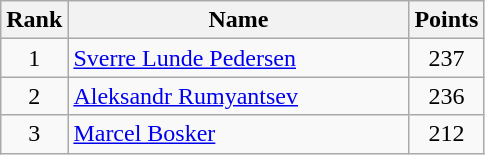<table class="wikitable" border="1" style="text-align:center">
<tr>
<th width=30>Rank</th>
<th width=220>Name</th>
<th width=25>Points</th>
</tr>
<tr>
<td>1</td>
<td align="left"> <a href='#'>Sverre Lunde Pedersen</a></td>
<td>237</td>
</tr>
<tr>
<td>2</td>
<td align="left"> <a href='#'>Aleksandr Rumyantsev</a></td>
<td>236</td>
</tr>
<tr>
<td>3</td>
<td align="left"> <a href='#'>Marcel Bosker</a></td>
<td>212</td>
</tr>
</table>
